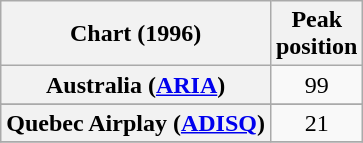<table class="wikitable sortable plainrowheaders" style="text-align:center">
<tr>
<th>Chart (1996)</th>
<th>Peak<br>position</th>
</tr>
<tr>
<th scope="row">Australia (<a href='#'>ARIA</a>)</th>
<td>99</td>
</tr>
<tr>
</tr>
<tr>
<th scope="row">Quebec Airplay (<a href='#'>ADISQ</a>)</th>
<td>21</td>
</tr>
<tr>
</tr>
</table>
